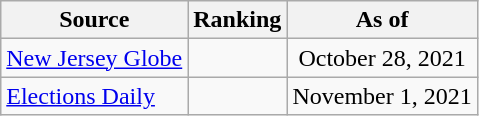<table class="wikitable" style="text-align:center">
<tr>
<th>Source</th>
<th>Ranking</th>
<th>As of</th>
</tr>
<tr>
<td align=left><a href='#'>New Jersey Globe</a></td>
<td></td>
<td>October 28, 2021</td>
</tr>
<tr>
<td align=left><a href='#'>Elections Daily</a></td>
<td></td>
<td>November 1, 2021</td>
</tr>
</table>
